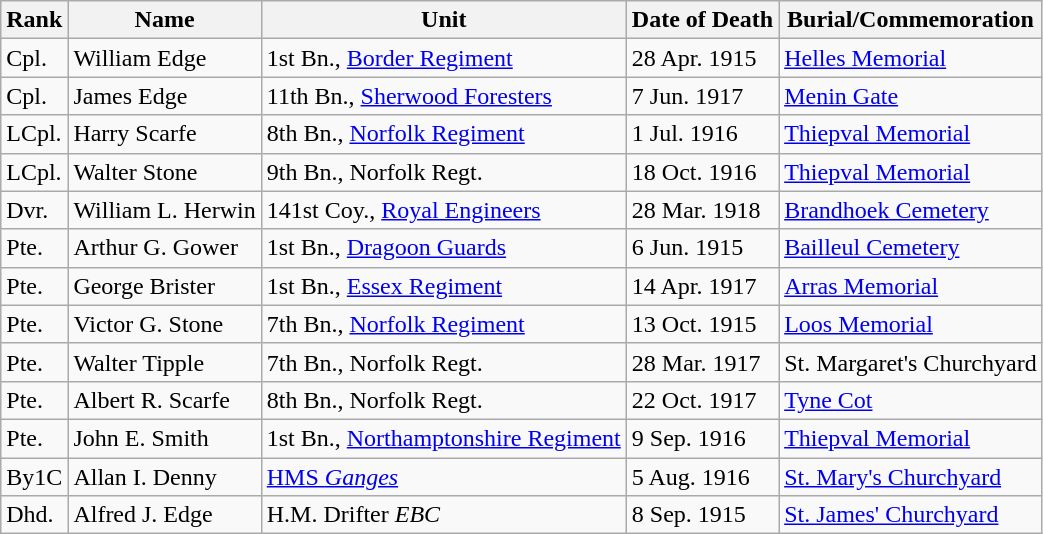<table class="wikitable">
<tr>
<th>Rank</th>
<th>Name</th>
<th>Unit</th>
<th>Date of Death</th>
<th>Burial/Commemoration</th>
</tr>
<tr>
<td>Cpl.</td>
<td>William Edge</td>
<td>1st Bn., <a href='#'>Border Regiment</a></td>
<td>28 Apr. 1915</td>
<td><a href='#'>Helles Memorial</a></td>
</tr>
<tr>
<td>Cpl.</td>
<td>James Edge</td>
<td>11th Bn., <a href='#'>Sherwood Foresters</a></td>
<td>7 Jun. 1917</td>
<td><a href='#'>Menin Gate</a></td>
</tr>
<tr>
<td>LCpl.</td>
<td>Harry Scarfe</td>
<td>8th Bn., <a href='#'>Norfolk Regiment</a></td>
<td>1 Jul. 1916</td>
<td><a href='#'>Thiepval Memorial</a></td>
</tr>
<tr>
<td>LCpl.</td>
<td>Walter Stone</td>
<td>9th Bn., Norfolk Regt.</td>
<td>18 Oct. 1916</td>
<td><a href='#'>Thiepval Memorial</a></td>
</tr>
<tr>
<td>Dvr.</td>
<td>William L. Herwin</td>
<td>141st Coy., <a href='#'>Royal Engineers</a></td>
<td>28 Mar. 1918</td>
<td><a href='#'>Brandhoek Cemetery</a></td>
</tr>
<tr>
<td>Pte.</td>
<td>Arthur G. Gower</td>
<td>1st Bn., <a href='#'>Dragoon Guards</a></td>
<td>6 Jun. 1915</td>
<td><a href='#'>Bailleul Cemetery</a></td>
</tr>
<tr>
<td>Pte.</td>
<td>George Brister</td>
<td>1st Bn., <a href='#'>Essex Regiment</a></td>
<td>14 Apr. 1917</td>
<td><a href='#'>Arras Memorial</a></td>
</tr>
<tr>
<td>Pte.</td>
<td>Victor G. Stone</td>
<td>7th Bn., <a href='#'>Norfolk Regiment</a></td>
<td>13 Oct. 1915</td>
<td><a href='#'>Loos Memorial</a></td>
</tr>
<tr>
<td>Pte.</td>
<td>Walter Tipple</td>
<td>7th Bn., Norfolk Regt.</td>
<td>28 Mar. 1917</td>
<td>St. Margaret's Churchyard</td>
</tr>
<tr>
<td>Pte.</td>
<td>Albert R. Scarfe</td>
<td>8th Bn., Norfolk Regt.</td>
<td>22 Oct. 1917</td>
<td><a href='#'>Tyne Cot</a></td>
</tr>
<tr>
<td>Pte.</td>
<td>John E. Smith</td>
<td>1st Bn., <a href='#'>Northamptonshire Regiment</a></td>
<td>9 Sep. 1916</td>
<td><a href='#'>Thiepval Memorial</a></td>
</tr>
<tr>
<td>By1C</td>
<td>Allan I. Denny</td>
<td><a href='#'>HMS <em>Ganges</em></a></td>
<td>5 Aug. 1916</td>
<td><a href='#'>St. Mary's Churchyard</a></td>
</tr>
<tr>
<td>Dhd.</td>
<td>Alfred J. Edge</td>
<td>H.M. Drifter <em>EBC</em></td>
<td>8 Sep. 1915</td>
<td><a href='#'>St. James' Churchyard</a></td>
</tr>
</table>
